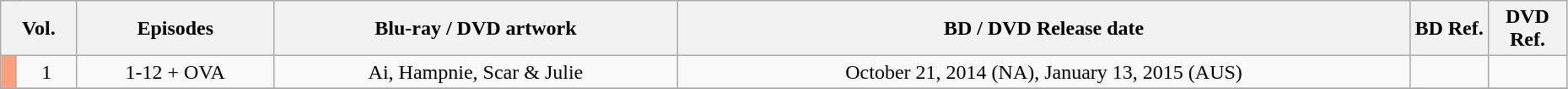<table class="wikitable" style="text-align: center; width: 98%;">
<tr>
<th colspan="2">Vol.</th>
<th>Episodes</th>
<th>Blu-ray / DVD artwork</th>
<th>BD / DVD Release date</th>
<th width="5%">BD Ref.</th>
<th width="5%">DVD Ref.</th>
</tr>
<tr>
<td width="1%" style="background: LightSalmon;"></td>
<td>1</td>
<td>1-12 + OVA</td>
<td>Ai, Hampnie, Scar & Julie</td>
<td>October 21, 2014 (NA), January 13, 2015 (AUS)</td>
<td></td>
<td></td>
</tr>
<tr>
</tr>
</table>
